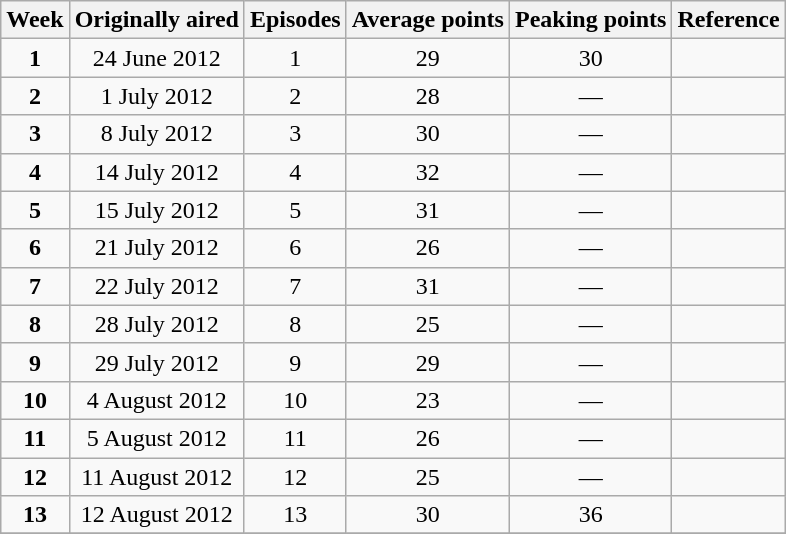<table class="wikitable" style="text-align:center;">
<tr>
<th>Week</th>
<th>Originally aired</th>
<th>Episodes</th>
<th>Average points</th>
<th>Peaking points</th>
<th>Reference</th>
</tr>
<tr>
<td><strong>1</strong></td>
<td>24 June 2012</td>
<td>1</td>
<td>29</td>
<td>30</td>
<td></td>
</tr>
<tr>
<td><strong>2</strong></td>
<td>1 July 2012</td>
<td>2</td>
<td>28</td>
<td>—</td>
<td></td>
</tr>
<tr>
<td><strong>3</strong></td>
<td>8 July 2012</td>
<td>3</td>
<td>30</td>
<td>—</td>
<td></td>
</tr>
<tr>
<td><strong>4</strong></td>
<td>14 July 2012</td>
<td>4</td>
<td>32</td>
<td>—</td>
<td></td>
</tr>
<tr>
<td><strong>5</strong></td>
<td>15 July 2012</td>
<td>5</td>
<td>31</td>
<td>—</td>
<td></td>
</tr>
<tr>
<td><strong>6</strong></td>
<td>21 July 2012</td>
<td>6</td>
<td>26</td>
<td>—</td>
<td></td>
</tr>
<tr>
<td><strong>7</strong></td>
<td>22 July 2012</td>
<td>7</td>
<td>31</td>
<td>—</td>
<td></td>
</tr>
<tr>
<td><strong>8</strong></td>
<td>28 July 2012</td>
<td>8</td>
<td>25</td>
<td>—</td>
<td></td>
</tr>
<tr>
<td><strong>9</strong></td>
<td>29 July 2012</td>
<td>9</td>
<td>29</td>
<td>—</td>
<td></td>
</tr>
<tr>
<td><strong>10</strong></td>
<td>4 August 2012</td>
<td>10</td>
<td>23</td>
<td>—</td>
<td></td>
</tr>
<tr>
<td><strong>11</strong></td>
<td>5 August 2012</td>
<td>11</td>
<td>26</td>
<td>—</td>
<td></td>
</tr>
<tr>
<td><strong>12</strong></td>
<td>11 August 2012</td>
<td>12</td>
<td>25</td>
<td>—</td>
<td></td>
</tr>
<tr>
<td><strong>13</strong></td>
<td>12 August 2012</td>
<td>13</td>
<td>30</td>
<td>36</td>
<td></td>
</tr>
<tr>
</tr>
</table>
